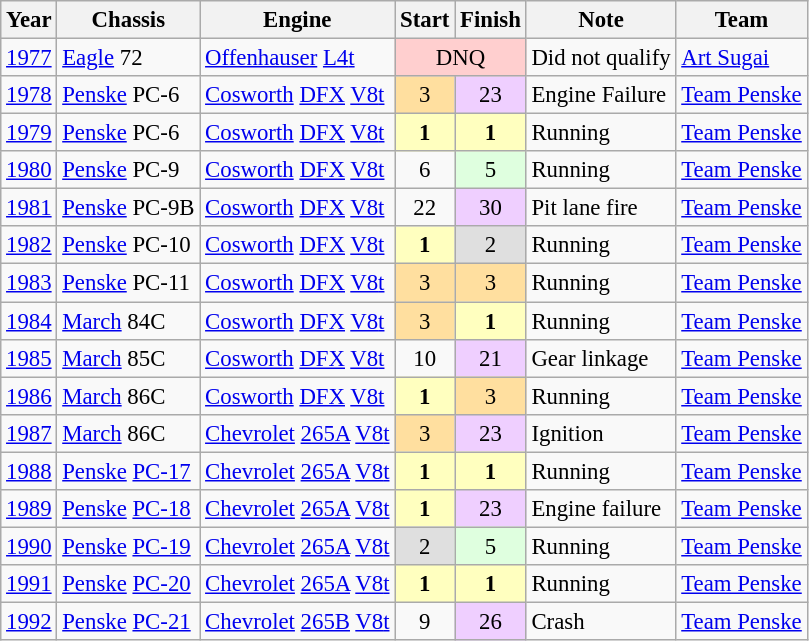<table class="wikitable" style="font-size: 95%;">
<tr>
<th>Year</th>
<th>Chassis</th>
<th>Engine</th>
<th>Start</th>
<th>Finish</th>
<th>Note</th>
<th>Team</th>
</tr>
<tr>
<td><a href='#'>1977</a></td>
<td><a href='#'>Eagle</a> 72</td>
<td><a href='#'>Offenhauser</a> <a href='#'>L4</a><a href='#'>t</a></td>
<td colspan=2 align=center style="background:#FFCFCF;">DNQ</td>
<td>Did not qualify</td>
<td><a href='#'>Art Sugai</a></td>
</tr>
<tr>
<td><a href='#'>1978</a></td>
<td><a href='#'>Penske</a> PC-6</td>
<td><a href='#'>Cosworth</a> <a href='#'>DFX</a> <a href='#'>V8</a><a href='#'>t</a></td>
<td align=center style="background:#ffdf9f;">3</td>
<td align=center style="background:#EFCFFF;">23</td>
<td>Engine Failure</td>
<td><a href='#'>Team Penske</a></td>
</tr>
<tr>
<td><a href='#'>1979</a></td>
<td><a href='#'>Penske</a> PC-6</td>
<td><a href='#'>Cosworth</a> <a href='#'>DFX</a> <a href='#'>V8</a><a href='#'>t</a></td>
<td align=center style="background:#FFFFBF;"><strong>1</strong></td>
<td align=center style="background:#FFFFBF;"><strong>1</strong></td>
<td>Running</td>
<td><a href='#'>Team Penske</a></td>
</tr>
<tr>
<td><a href='#'>1980</a></td>
<td><a href='#'>Penske</a> PC-9</td>
<td><a href='#'>Cosworth</a> <a href='#'>DFX</a> <a href='#'>V8</a><a href='#'>t</a></td>
<td align=center>6</td>
<td align=center style="background:#DFFFDF;">5</td>
<td>Running</td>
<td><a href='#'>Team Penske</a></td>
</tr>
<tr>
<td><a href='#'>1981</a></td>
<td><a href='#'>Penske</a> PC-9B</td>
<td><a href='#'>Cosworth</a> <a href='#'>DFX</a> <a href='#'>V8</a><a href='#'>t</a></td>
<td align=center>22</td>
<td align=center style="background:#EFCFFF;">30</td>
<td>Pit lane fire</td>
<td><a href='#'>Team Penske</a></td>
</tr>
<tr>
<td><a href='#'>1982</a></td>
<td><a href='#'>Penske</a> PC-10</td>
<td><a href='#'>Cosworth</a> <a href='#'>DFX</a> <a href='#'>V8</a><a href='#'>t</a></td>
<td align=center style="background:#FFFFBF;"><strong>1</strong></td>
<td align=center style="background:#DFDFDF;">2</td>
<td>Running</td>
<td><a href='#'>Team Penske</a></td>
</tr>
<tr>
<td><a href='#'>1983</a></td>
<td><a href='#'>Penske</a> PC-11</td>
<td><a href='#'>Cosworth</a> <a href='#'>DFX</a> <a href='#'>V8</a><a href='#'>t</a></td>
<td align=center style="background:#ffdf9f;">3</td>
<td align=center style="background:#ffdf9f;">3</td>
<td>Running</td>
<td><a href='#'>Team Penske</a></td>
</tr>
<tr>
<td><a href='#'>1984</a></td>
<td><a href='#'>March</a> 84C</td>
<td><a href='#'>Cosworth</a> <a href='#'>DFX</a> <a href='#'>V8</a><a href='#'>t</a></td>
<td align=center style="background:#ffdf9f;">3</td>
<td align=center style="background:#FFFFBF;"><strong>1</strong></td>
<td>Running</td>
<td><a href='#'>Team Penske</a></td>
</tr>
<tr>
<td><a href='#'>1985</a></td>
<td><a href='#'>March</a> 85C</td>
<td><a href='#'>Cosworth</a> <a href='#'>DFX</a> <a href='#'>V8</a><a href='#'>t</a></td>
<td align=center>10</td>
<td align=center style="background:#EFCFFF;">21</td>
<td>Gear linkage</td>
<td><a href='#'>Team Penske</a></td>
</tr>
<tr>
<td><a href='#'>1986</a></td>
<td><a href='#'>March</a> 86C</td>
<td><a href='#'>Cosworth</a> <a href='#'>DFX</a> <a href='#'>V8</a><a href='#'>t</a></td>
<td align=center style="background:#FFFFBF;"><strong>1</strong></td>
<td align=center style="background:#ffdf9f;">3</td>
<td>Running</td>
<td><a href='#'>Team Penske</a></td>
</tr>
<tr>
<td><a href='#'>1987</a></td>
<td><a href='#'>March</a> 86C</td>
<td><a href='#'>Chevrolet</a> <a href='#'>265A</a> <a href='#'>V8</a><a href='#'>t</a></td>
<td align=center style="background:#ffdf9f;">3</td>
<td align=center style="background:#EFCFFF;">23</td>
<td>Ignition</td>
<td><a href='#'>Team Penske</a></td>
</tr>
<tr>
<td><a href='#'>1988</a></td>
<td><a href='#'>Penske</a> <a href='#'>PC-17</a></td>
<td><a href='#'>Chevrolet</a> <a href='#'>265A</a> <a href='#'>V8</a><a href='#'>t</a></td>
<td align=center style="background:#FFFFBF;"><strong>1</strong></td>
<td align=center style="background:#FFFFBF;"><strong>1</strong></td>
<td>Running</td>
<td><a href='#'>Team Penske</a></td>
</tr>
<tr>
<td><a href='#'>1989</a></td>
<td><a href='#'>Penske</a> <a href='#'>PC-18</a></td>
<td><a href='#'>Chevrolet</a> <a href='#'>265A</a> <a href='#'>V8</a><a href='#'>t</a></td>
<td align=center style="background:#FFFFBF;"><strong>1</strong></td>
<td align=center style="background:#EFCFFF;">23</td>
<td>Engine failure</td>
<td><a href='#'>Team Penske</a></td>
</tr>
<tr>
<td><a href='#'>1990</a></td>
<td><a href='#'>Penske</a> <a href='#'>PC-19</a></td>
<td><a href='#'>Chevrolet</a> <a href='#'>265A</a> <a href='#'>V8</a><a href='#'>t</a></td>
<td align=center style="background:#DFDFDF;">2</td>
<td align=center style="background:#DFFFDF;">5</td>
<td>Running</td>
<td><a href='#'>Team Penske</a></td>
</tr>
<tr>
<td><a href='#'>1991</a></td>
<td><a href='#'>Penske</a> <a href='#'>PC-20</a></td>
<td><a href='#'>Chevrolet</a> <a href='#'>265A</a> <a href='#'>V8</a><a href='#'>t</a></td>
<td align=center style="background:#FFFFBF;"><strong>1</strong></td>
<td align=center style="background:#FFFFBF;"><strong>1</strong></td>
<td>Running</td>
<td><a href='#'>Team Penske</a></td>
</tr>
<tr>
<td><a href='#'>1992</a></td>
<td><a href='#'>Penske</a> <a href='#'>PC-21</a></td>
<td><a href='#'>Chevrolet</a> <a href='#'>265B</a> <a href='#'>V8</a><a href='#'>t</a></td>
<td align=center>9</td>
<td align=center style="background:#EFCFFF;">26</td>
<td>Crash</td>
<td><a href='#'>Team Penske</a></td>
</tr>
</table>
